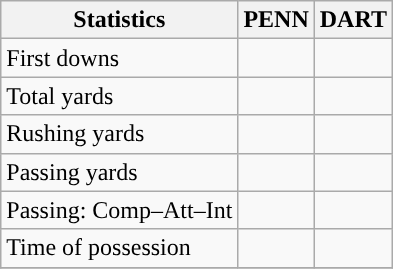<table class="wikitable" style="float: left;">
<tr>
<th>Statistics</th>
<th>PENN</th>
<th>DART</th>
</tr>
<tr>
<td>First downs</td>
<td></td>
<td></td>
</tr>
<tr>
<td>Total yards</td>
<td></td>
<td></td>
</tr>
<tr>
<td>Rushing yards</td>
<td></td>
<td></td>
</tr>
<tr>
<td>Passing yards</td>
<td></td>
<td></td>
</tr>
<tr>
<td>Passing: Comp–Att–Int</td>
<td></td>
<td></td>
</tr>
<tr>
<td>Time of possession</td>
<td></td>
<td></td>
</tr>
<tr>
</tr>
</table>
